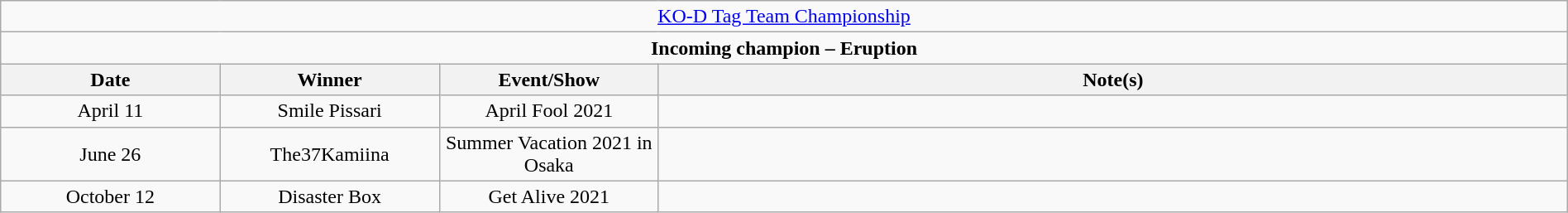<table class="wikitable" style="text-align:center; width:100%;">
<tr>
<td colspan="4" style="text-align: center;"><a href='#'>KO-D Tag Team Championship</a></td>
</tr>
<tr>
<td colspan="4" style="text-align: center;"><strong>Incoming champion – Eruption </strong></td>
</tr>
<tr>
<th width=14%>Date</th>
<th width=14%>Winner</th>
<th width=14%>Event/Show</th>
<th width=58%>Note(s)</th>
</tr>
<tr>
<td>April 11</td>
<td>Smile Pissari<br></td>
<td>April Fool 2021</td>
<td></td>
</tr>
<tr>
<td>June 26</td>
<td>The37Kamiina<br></td>
<td>Summer Vacation 2021 in Osaka</td>
<td></td>
</tr>
<tr>
<td>October 12</td>
<td>Disaster Box<br></td>
<td>Get Alive 2021</td>
<td></td>
</tr>
</table>
